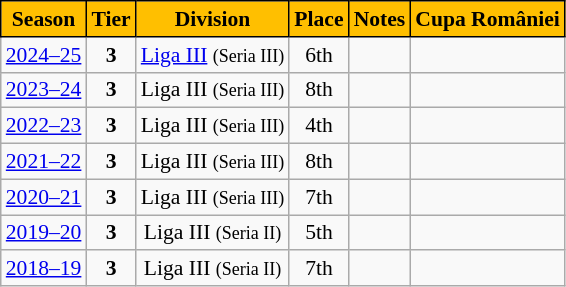<table class="wikitable" style="text-align:center; font-size:90%">
<tr>
<th style="background:#FFBF00;color:#000000;border:1px solid #000000;">Season</th>
<th style="background:#FFBF00;color:#000000;border:1px solid #000000;">Tier</th>
<th style="background:#FFBF00;color:#000000;border:1px solid #000000;">Division</th>
<th style="background:#FFBF00;color:#000000;border:1px solid #000000;">Place</th>
<th style="background:#FFBF00;color:#000000;border:1px solid #000000;">Notes</th>
<th style="background:#FFBF00;color:#000000;border:1px solid #000000;">Cupa României</th>
</tr>
<tr>
<td><a href='#'>2024–25</a></td>
<td><strong>3</strong></td>
<td><a href='#'>Liga III</a> <small>(Seria III)</small></td>
<td>6th</td>
<td></td>
<td></td>
</tr>
<tr>
<td><a href='#'>2023–24</a></td>
<td><strong>3</strong></td>
<td>Liga III <small>(Seria III)</small></td>
<td>8th</td>
<td></td>
<td></td>
</tr>
<tr>
<td><a href='#'>2022–23</a></td>
<td><strong>3</strong></td>
<td>Liga III <small>(Seria III)</small></td>
<td>4th</td>
<td></td>
<td></td>
</tr>
<tr>
<td><a href='#'>2021–22</a></td>
<td><strong>3</strong></td>
<td>Liga III <small>(Seria III)</small></td>
<td>8th</td>
<td></td>
<td></td>
</tr>
<tr>
<td><a href='#'>2020–21</a></td>
<td><strong>3</strong></td>
<td>Liga III <small>(Seria III)</small></td>
<td>7th</td>
<td></td>
<td></td>
</tr>
<tr>
<td><a href='#'>2019–20</a></td>
<td><strong>3</strong></td>
<td>Liga III <small>(Seria II)</small></td>
<td>5th</td>
<td></td>
<td></td>
</tr>
<tr>
<td><a href='#'>2018–19</a></td>
<td><strong>3</strong></td>
<td>Liga III <small>(Seria II)</small></td>
<td>7th</td>
<td></td>
<td></td>
</tr>
</table>
